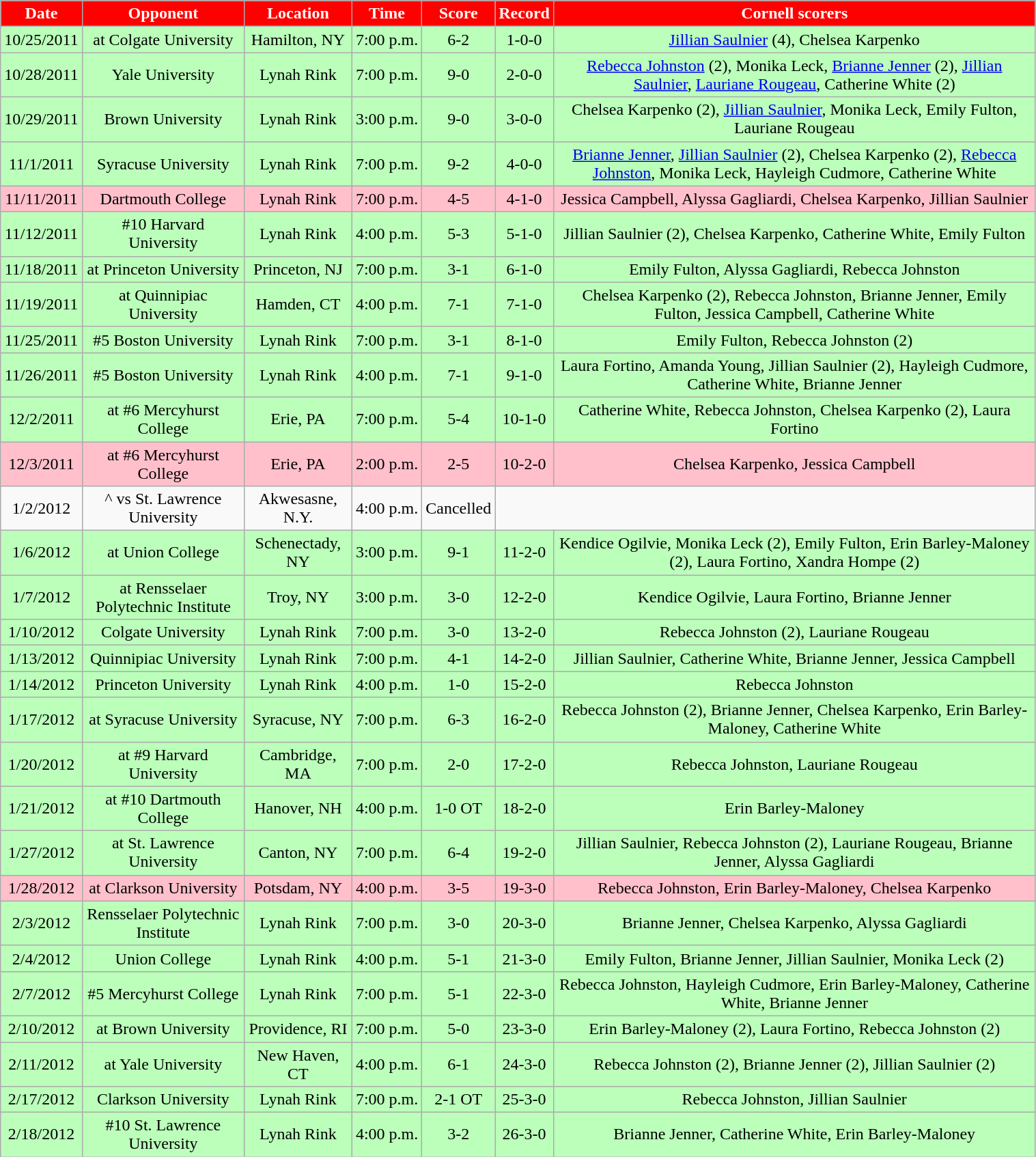<table class="wikitable" style="width:80%;">
<tr style="text-align:center; background:red; color:#fff;">
<td><strong>Date</strong></td>
<td><strong>Opponent</strong></td>
<td><strong>Location</strong></td>
<td><strong>Time</strong></td>
<td><strong>Score</strong></td>
<td><strong>Record</strong></td>
<td><strong>Cornell scorers</strong></td>
</tr>
<tr style="text-align:center; background:#bfb;">
<td>10/25/2011</td>
<td>at Colgate University</td>
<td>Hamilton, NY</td>
<td>7:00 p.m.</td>
<td>6-2</td>
<td>1-0-0</td>
<td><a href='#'>Jillian Saulnier</a> (4), Chelsea Karpenko</td>
</tr>
<tr style="text-align:center; background:#bfb;">
<td>10/28/2011</td>
<td>Yale University</td>
<td>Lynah Rink</td>
<td>7:00 p.m.</td>
<td>9-0</td>
<td>2-0-0</td>
<td><a href='#'>Rebecca Johnston</a> (2), Monika Leck, <a href='#'>Brianne Jenner</a> (2), <a href='#'>Jillian Saulnier</a>, <a href='#'>Lauriane Rougeau</a>, Catherine White (2)</td>
</tr>
<tr style="text-align:center; background:#bfb;">
<td>10/29/2011</td>
<td>Brown University</td>
<td>Lynah Rink</td>
<td>3:00 p.m.</td>
<td>9-0</td>
<td>3-0-0</td>
<td>Chelsea Karpenko (2), <a href='#'>Jillian Saulnier</a>, Monika Leck, Emily Fulton, Lauriane Rougeau</td>
</tr>
<tr style="text-align:center; background:#bfb;">
<td>11/1/2011</td>
<td>Syracuse University</td>
<td>Lynah Rink</td>
<td>7:00 p.m.</td>
<td>9-2</td>
<td>4-0-0</td>
<td><a href='#'>Brianne Jenner</a>, <a href='#'>Jillian Saulnier</a> (2), Chelsea Karpenko (2), <a href='#'>Rebecca Johnston</a>, Monika Leck, Hayleigh Cudmore, Catherine White</td>
</tr>
<tr style="text-align:center; background:pink;">
<td>11/11/2011</td>
<td>Dartmouth College</td>
<td>Lynah Rink</td>
<td>7:00 p.m.</td>
<td>4-5</td>
<td>4-1-0</td>
<td>Jessica Campbell, Alyssa Gagliardi, Chelsea Karpenko, Jillian Saulnier </td>
</tr>
<tr style="text-align:center; background:#bfb;">
<td>11/12/2011</td>
<td>#10 Harvard University</td>
<td>Lynah Rink</td>
<td>4:00 p.m.</td>
<td>5-3</td>
<td>5-1-0</td>
<td>Jillian Saulnier (2), Chelsea Karpenko, Catherine White, Emily Fulton</td>
</tr>
<tr style="text-align:center; background:#bfb;">
<td>11/18/2011</td>
<td>at Princeton University</td>
<td>Princeton, NJ</td>
<td>7:00 p.m.</td>
<td>3-1</td>
<td>6-1-0</td>
<td>Emily Fulton, Alyssa Gagliardi, Rebecca Johnston</td>
</tr>
<tr style="text-align:center; background:#bfb;">
<td>11/19/2011</td>
<td>at Quinnipiac University</td>
<td>Hamden, CT</td>
<td>4:00 p.m.</td>
<td>7-1</td>
<td>7-1-0</td>
<td>Chelsea Karpenko (2), Rebecca Johnston, Brianne Jenner, Emily Fulton, Jessica Campbell, Catherine White</td>
</tr>
<tr style="text-align:center; background:#bfb;">
<td>11/25/2011</td>
<td>#5 Boston University</td>
<td>Lynah Rink</td>
<td>7:00 p.m.</td>
<td>3-1</td>
<td>8-1-0</td>
<td>Emily Fulton, Rebecca Johnston (2)</td>
</tr>
<tr style="text-align:center; background:#bfb;">
<td>11/26/2011</td>
<td>#5 Boston University</td>
<td>Lynah Rink</td>
<td>4:00 p.m.</td>
<td>7-1</td>
<td>9-1-0</td>
<td>Laura Fortino, Amanda Young, Jillian Saulnier (2), Hayleigh Cudmore, Catherine White, Brianne Jenner</td>
</tr>
<tr style="text-align:center; background:#bfb;">
<td>12/2/2011</td>
<td>at #6 Mercyhurst College</td>
<td>Erie, PA</td>
<td>7:00 p.m.</td>
<td>5-4</td>
<td>10-1-0</td>
<td>Catherine White, Rebecca Johnston, Chelsea Karpenko (2), Laura Fortino</td>
</tr>
<tr style="text-align:center; background:pink;">
<td>12/3/2011</td>
<td>at #6 Mercyhurst College</td>
<td>Erie, PA</td>
<td>2:00 p.m.</td>
<td>2-5</td>
<td>10-2-0</td>
<td>Chelsea Karpenko, Jessica Campbell</td>
</tr>
<tr style="text-align:center;" bgcolor="">
<td>1/2/2012</td>
<td>^	vs St. Lawrence University</td>
<td>Akwesasne, N.Y.</td>
<td>4:00 p.m.</td>
<td>Cancelled</td>
</tr>
<tr style="text-align:center; background:#bfb;">
<td>1/6/2012</td>
<td>at Union College</td>
<td>Schenectady, NY</td>
<td>3:00 p.m.</td>
<td>9-1</td>
<td>11-2-0</td>
<td>Kendice Ogilvie, Monika Leck (2), Emily Fulton, Erin Barley-Maloney (2), Laura Fortino, Xandra Hompe (2)</td>
</tr>
<tr style="text-align:center; background:#bfb;">
<td>1/7/2012</td>
<td>at Rensselaer Polytechnic Institute</td>
<td>Troy, NY</td>
<td>3:00 p.m.</td>
<td>3-0</td>
<td>12-2-0</td>
<td>Kendice Ogilvie, Laura Fortino, Brianne Jenner</td>
</tr>
<tr style="text-align:center; background:#bfb;">
<td>1/10/2012</td>
<td>Colgate University</td>
<td>Lynah Rink</td>
<td>7:00 p.m.</td>
<td>3-0</td>
<td>13-2-0</td>
<td>Rebecca Johnston (2), Lauriane Rougeau</td>
</tr>
<tr style="text-align:center; background:#bfb;">
<td>1/13/2012</td>
<td>Quinnipiac University</td>
<td>Lynah Rink</td>
<td>7:00 p.m.</td>
<td>4-1</td>
<td>14-2-0</td>
<td>Jillian Saulnier, Catherine White, Brianne Jenner, Jessica Campbell</td>
</tr>
<tr style="text-align:center; background:#bfb;">
<td>1/14/2012</td>
<td>Princeton University</td>
<td>Lynah Rink</td>
<td>4:00 p.m.</td>
<td>1-0</td>
<td>15-2-0</td>
<td>Rebecca Johnston</td>
</tr>
<tr style="text-align:center; background:#bfb;">
<td>1/17/2012</td>
<td>at Syracuse University</td>
<td>Syracuse, NY</td>
<td>7:00 p.m.</td>
<td>6-3</td>
<td>16-2-0</td>
<td>Rebecca Johnston (2), Brianne Jenner, Chelsea Karpenko, Erin Barley-Maloney, Catherine White</td>
</tr>
<tr style="text-align:center; background:#bfb;">
<td>1/20/2012</td>
<td>at #9 Harvard University</td>
<td>Cambridge, MA</td>
<td>7:00 p.m.</td>
<td>2-0</td>
<td>17-2-0</td>
<td>Rebecca Johnston, Lauriane Rougeau</td>
</tr>
<tr style="text-align:center; background:#bfb;">
<td>1/21/2012</td>
<td>at #10 Dartmouth College</td>
<td>Hanover, NH</td>
<td>4:00 p.m.</td>
<td>1-0 OT</td>
<td>18-2-0</td>
<td>Erin Barley-Maloney</td>
</tr>
<tr style="text-align:center; background:#bfb;">
<td>1/27/2012</td>
<td>at St. Lawrence University</td>
<td>Canton, NY</td>
<td>7:00 p.m.</td>
<td>6-4</td>
<td>19-2-0</td>
<td>Jillian Saulnier, Rebecca Johnston (2), Lauriane Rougeau, Brianne Jenner, Alyssa Gagliardi</td>
</tr>
<tr style="text-align:center; background:pink;">
<td>1/28/2012</td>
<td>at Clarkson University</td>
<td>Potsdam, NY</td>
<td>4:00 p.m.</td>
<td>3-5</td>
<td>19-3-0</td>
<td>Rebecca Johnston, Erin Barley-Maloney, Chelsea Karpenko</td>
</tr>
<tr style="text-align:center; background:#bfb;">
<td>2/3/2012</td>
<td>Rensselaer Polytechnic Institute</td>
<td>Lynah Rink</td>
<td>7:00 p.m.</td>
<td>3-0</td>
<td>20-3-0</td>
<td>Brianne Jenner, Chelsea Karpenko, Alyssa Gagliardi</td>
</tr>
<tr style="text-align:center; background:#bfb;">
<td>2/4/2012</td>
<td>Union College</td>
<td>Lynah Rink</td>
<td>4:00 p.m.</td>
<td>5-1</td>
<td>21-3-0</td>
<td>Emily Fulton, Brianne Jenner, Jillian Saulnier, Monika Leck (2)</td>
</tr>
<tr style="text-align:center; background:#bfb;">
<td>2/7/2012</td>
<td>#5 Mercyhurst College</td>
<td>Lynah Rink</td>
<td>7:00 p.m.</td>
<td>5-1</td>
<td>22-3-0</td>
<td>Rebecca Johnston, Hayleigh Cudmore, Erin Barley-Maloney, Catherine White, Brianne Jenner</td>
</tr>
<tr style="text-align:center; background:#bfb;">
<td>2/10/2012</td>
<td>at Brown University</td>
<td>Providence, RI</td>
<td>7:00 p.m.</td>
<td>5-0</td>
<td>23-3-0</td>
<td>Erin Barley-Maloney (2), Laura Fortino, Rebecca Johnston (2)</td>
</tr>
<tr style="text-align:center; background:#bfb;">
<td>2/11/2012</td>
<td>at Yale University</td>
<td>New Haven, CT</td>
<td>4:00 p.m.</td>
<td>6-1</td>
<td>24-3-0</td>
<td>Rebecca Johnston (2), Brianne Jenner (2), Jillian Saulnier (2)</td>
</tr>
<tr style="text-align:center; background:#bfb;">
<td>2/17/2012</td>
<td>Clarkson University</td>
<td>Lynah Rink</td>
<td>7:00 p.m.</td>
<td>2-1 OT</td>
<td>25-3-0</td>
<td>Rebecca Johnston, Jillian Saulnier</td>
</tr>
<tr style="text-align:center; background:#bfb;">
<td>2/18/2012</td>
<td>#10 St. Lawrence University</td>
<td>Lynah Rink</td>
<td>4:00 p.m.</td>
<td>3-2</td>
<td>26-3-0</td>
<td>Brianne Jenner, Catherine White, Erin Barley-Maloney</td>
</tr>
</table>
